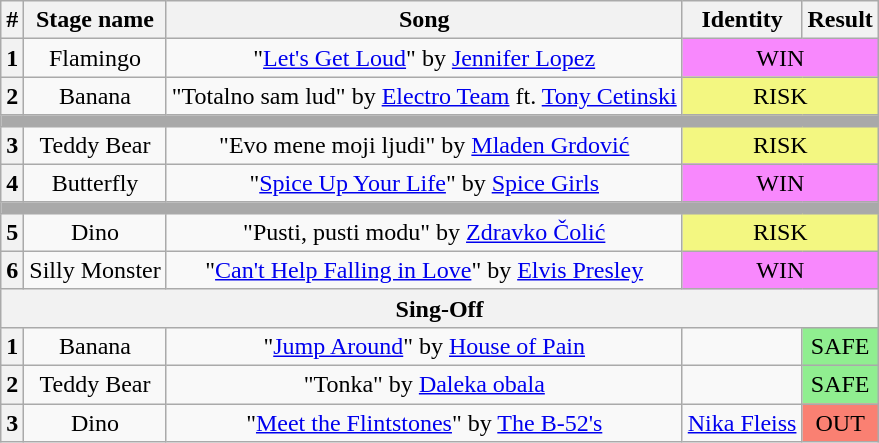<table class="wikitable plainrowheaders" style="text-align: center;">
<tr>
<th>#</th>
<th>Stage name</th>
<th>Song</th>
<th>Identity</th>
<th>Result</th>
</tr>
<tr>
<th>1</th>
<td>Flamingo</td>
<td>"<a href='#'>Let's Get Loud</a>" by <a href='#'>Jennifer Lopez</a></td>
<td colspan="2" bgcolor="F888FD">WIN</td>
</tr>
<tr>
<th>2</th>
<td>Banana</td>
<td>"Totalno sam lud" by <a href='#'>Electro Team</a> ft. <a href='#'>Tony Cetinski</a></td>
<td colspan="2" bgcolor="F3F781">RISK</td>
</tr>
<tr>
<th colspan="5" style="background:darkgrey"></th>
</tr>
<tr>
<th>3</th>
<td>Teddy Bear</td>
<td>"Evo mene moji ljudi" by <a href='#'>Mladen Grdović</a></td>
<td colspan="2" bgcolor="F3F781">RISK</td>
</tr>
<tr>
<th>4</th>
<td>Butterfly</td>
<td>"<a href='#'>Spice Up Your Life</a>" by <a href='#'>Spice Girls</a></td>
<td colspan="2" bgcolor="F888FD">WIN</td>
</tr>
<tr>
<th colspan="5" style="background:darkgrey"></th>
</tr>
<tr>
<th>5</th>
<td>Dino</td>
<td>"Pusti, pusti modu" by <a href='#'>Zdravko Čolić</a></td>
<td colspan="2" bgcolor="F3F781">RISK</td>
</tr>
<tr>
<th>6</th>
<td>Silly Monster</td>
<td>"<a href='#'>Can't Help Falling in Love</a>" by <a href='#'>Elvis Presley</a></td>
<td colspan="2" bgcolor="F888FD">WIN</td>
</tr>
<tr>
<th colspan="5">Sing-Off</th>
</tr>
<tr>
<th>1</th>
<td>Banana</td>
<td>"<a href='#'>Jump Around</a>" by <a href='#'>House of Pain</a></td>
<td></td>
<td bgcolor="lightgreen">SAFE</td>
</tr>
<tr>
<th>2</th>
<td>Teddy Bear</td>
<td>"Tonka" by <a href='#'>Daleka obala</a></td>
<td></td>
<td bgcolor="lightgreen">SAFE</td>
</tr>
<tr>
<th>3</th>
<td>Dino</td>
<td>"<a href='#'>Meet the Flintstones</a>" by <a href='#'>The B-52's</a></td>
<td><a href='#'>Nika Fleiss</a></td>
<td bgcolor="salmon">OUT</td>
</tr>
</table>
